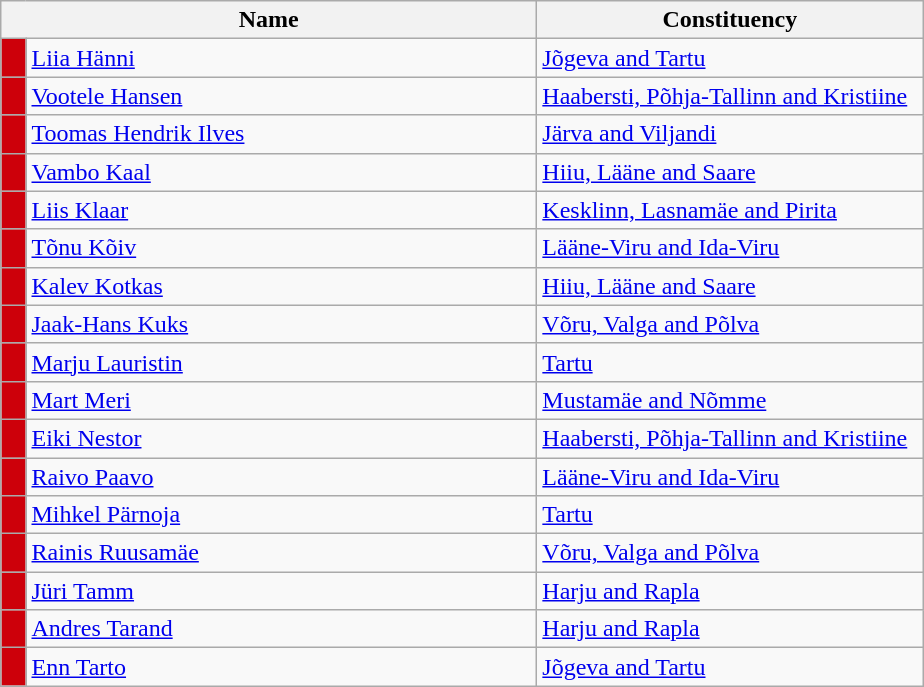<table class="wikitable collapsible collapsed">
<tr>
<th colspan=2 width=350>Name</th>
<th width=250>Constituency</th>
</tr>
<tr>
<td style="background-color:#CD000a"></td>
<td><a href='#'>Liia Hänni</a></td>
<td><a href='#'>Jõgeva and Tartu</a></td>
</tr>
<tr>
<td style="background-color:#CD000a"></td>
<td><a href='#'>Vootele Hansen</a></td>
<td><a href='#'>Haabersti, Põhja-Tallinn and Kristiine</a></td>
</tr>
<tr>
<td style="background-color:#CD000a"></td>
<td><a href='#'>Toomas Hendrik Ilves</a></td>
<td><a href='#'>Järva and Viljandi</a></td>
</tr>
<tr>
<td style="background-color:#CD000a"></td>
<td><a href='#'>Vambo Kaal</a></td>
<td><a href='#'>Hiiu, Lääne and Saare</a></td>
</tr>
<tr>
<td style="background-color:#CD000a"></td>
<td><a href='#'>Liis Klaar</a></td>
<td><a href='#'>Kesklinn, Lasnamäe and Pirita</a></td>
</tr>
<tr>
<td style="background-color:#CD000a"></td>
<td><a href='#'>Tõnu Kõiv</a></td>
<td><a href='#'>Lääne-Viru and Ida-Viru</a></td>
</tr>
<tr>
<td style="background-color:#CD000a"></td>
<td><a href='#'>Kalev Kotkas</a></td>
<td><a href='#'>Hiiu, Lääne and Saare</a></td>
</tr>
<tr>
<td style="background-color:#CD000a"></td>
<td><a href='#'>Jaak-Hans Kuks</a></td>
<td><a href='#'>Võru, Valga and Põlva</a></td>
</tr>
<tr>
<td style="background-color:#CD000a"></td>
<td><a href='#'>Marju Lauristin</a></td>
<td><a href='#'>Tartu</a></td>
</tr>
<tr>
<td style="background-color:#CD000a"></td>
<td><a href='#'>Mart Meri</a></td>
<td><a href='#'>Mustamäe and Nõmme</a></td>
</tr>
<tr>
<td style="background-color:#CD000a"></td>
<td><a href='#'>Eiki Nestor</a></td>
<td><a href='#'>Haabersti, Põhja-Tallinn and Kristiine</a></td>
</tr>
<tr>
<td style="background-color:#CD000a"></td>
<td><a href='#'>Raivo Paavo</a></td>
<td><a href='#'>Lääne-Viru and Ida-Viru</a></td>
</tr>
<tr>
<td style="background-color:#CD000a"></td>
<td><a href='#'>Mihkel Pärnoja</a></td>
<td><a href='#'>Tartu</a></td>
</tr>
<tr>
<td style="background-color:#CD000a"></td>
<td><a href='#'>Rainis Ruusamäe</a></td>
<td><a href='#'>Võru, Valga and Põlva</a></td>
</tr>
<tr>
<td style="background-color:#CD000a"></td>
<td><a href='#'>Jüri Tamm</a></td>
<td><a href='#'>Harju and Rapla</a></td>
</tr>
<tr>
<td style="background-color:#CD000a"></td>
<td><a href='#'>Andres Tarand</a></td>
<td><a href='#'>Harju and Rapla</a></td>
</tr>
<tr>
<td style="background-color:#CD000a"></td>
<td><a href='#'>Enn Tarto</a></td>
<td><a href='#'>Jõgeva and Tartu</a></td>
</tr>
</table>
